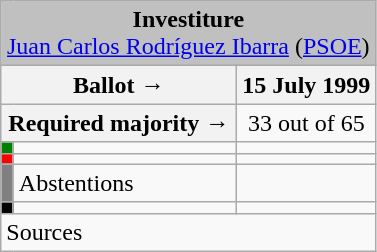<table class="wikitable" style="text-align:center;">
<tr>
<td colspan="3" align="center" bgcolor="#C0C0C0"><strong>Investiture</strong><br><a href='#'>Juan Carlos Rodríguez Ibarra</a> (<a href='#'>PSOE</a>)</td>
</tr>
<tr>
<th colspan="2" width="150px">Ballot →</th>
<th>15 July 1999</th>
</tr>
<tr>
<th colspan="2">Required majority →</th>
<td>33 out of 65 </td>
</tr>
<tr>
<th width="1px" style="background:green;"></th>
<td align="left"></td>
<td></td>
</tr>
<tr>
<th style="color:inherit;background:red;"></th>
<td align="left"></td>
<td></td>
</tr>
<tr>
<th style="color:inherit;background:gray;"></th>
<td align="left"><span>Abstentions</span></td>
<td></td>
</tr>
<tr>
<th style="color:inherit;background:black;"></th>
<td align="left"></td>
<td></td>
</tr>
<tr>
<td align="left" colspan="3">Sources</td>
</tr>
</table>
